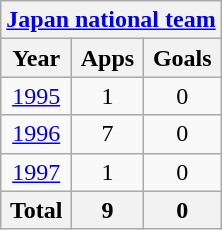<table class="wikitable" style="text-align:center">
<tr>
<th colspan=3><a href='#'>Japan national team</a></th>
</tr>
<tr>
<th>Year</th>
<th>Apps</th>
<th>Goals</th>
</tr>
<tr>
<td><a href='#'>1995</a></td>
<td>1</td>
<td>0</td>
</tr>
<tr>
<td><a href='#'>1996</a></td>
<td>7</td>
<td>0</td>
</tr>
<tr>
<td><a href='#'>1997</a></td>
<td>1</td>
<td>0</td>
</tr>
<tr>
<th>Total</th>
<th>9</th>
<th>0</th>
</tr>
</table>
